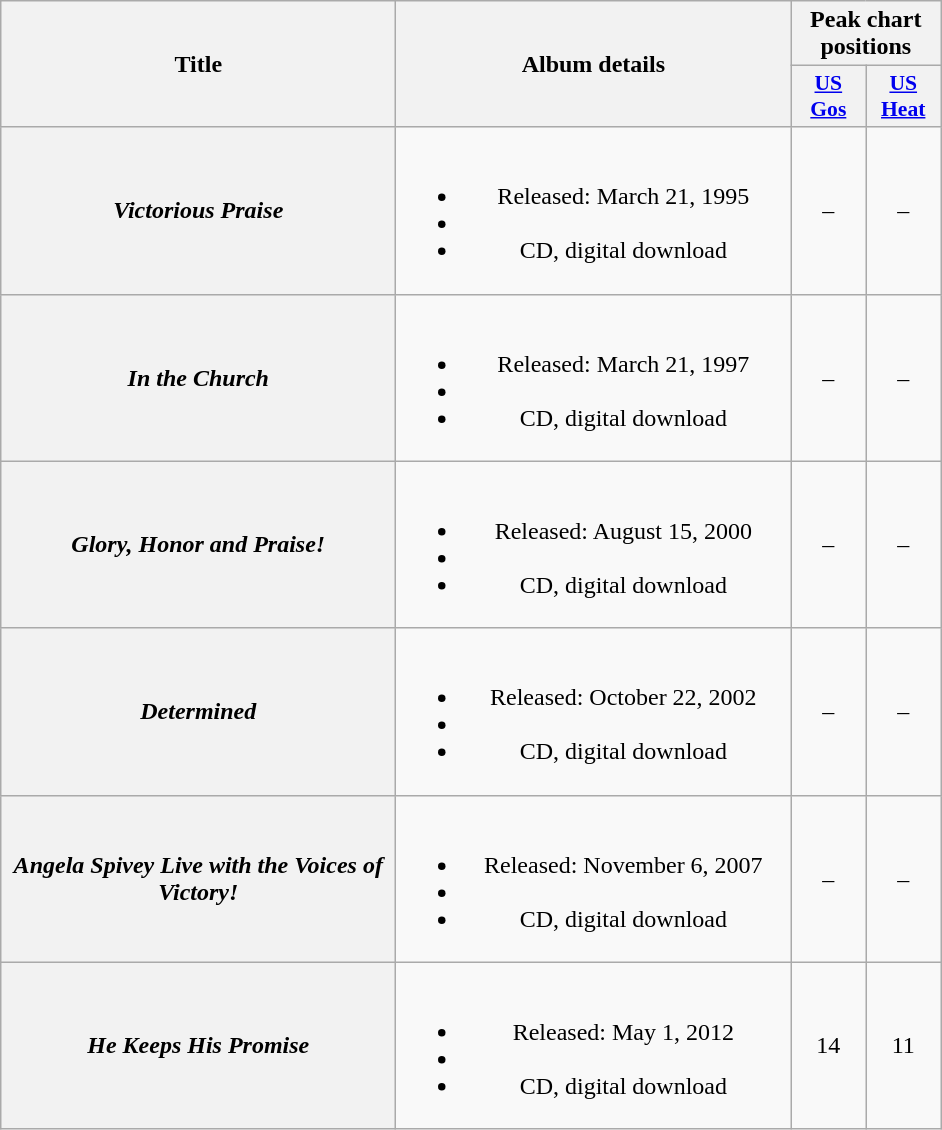<table class="wikitable plainrowheaders" style="text-align:center;">
<tr>
<th scope="col" rowspan="2" style="width:16em;">Title</th>
<th scope="col" rowspan="2" style="width:16em;">Album details</th>
<th scope="col" colspan="2">Peak chart positions</th>
</tr>
<tr>
<th style="width:3em; font-size:90%"><a href='#'>US<br>Gos</a></th>
<th style="width:3em; font-size:90%"><a href='#'>US<br>Heat</a></th>
</tr>
<tr>
<th scope="row"><em>Victorious Praise</em></th>
<td><br><ul><li>Released: March 21, 1995</li><li></li><li>CD, digital download</li></ul></td>
<td>–</td>
<td>–</td>
</tr>
<tr>
<th scope="row"><em>In the Church</em></th>
<td><br><ul><li>Released: March 21, 1997</li><li></li><li>CD, digital download</li></ul></td>
<td>–</td>
<td>–</td>
</tr>
<tr>
<th scope="row"><em>Glory, Honor and Praise!</em></th>
<td><br><ul><li>Released: August 15, 2000</li><li></li><li>CD, digital download</li></ul></td>
<td>–</td>
<td>–</td>
</tr>
<tr>
<th scope="row"><em>Determined</em></th>
<td><br><ul><li>Released: October 22, 2002</li><li></li><li>CD, digital download</li></ul></td>
<td>–</td>
<td>–</td>
</tr>
<tr>
<th scope="row"><em>Angela Spivey Live with the Voices of Victory!</em></th>
<td><br><ul><li>Released: November 6, 2007</li><li></li><li>CD, digital download</li></ul></td>
<td>–</td>
<td>–</td>
</tr>
<tr>
<th scope="row"><em>He Keeps His Promise</em></th>
<td><br><ul><li>Released: May 1, 2012</li><li></li><li>CD, digital download</li></ul></td>
<td>14</td>
<td>11</td>
</tr>
</table>
